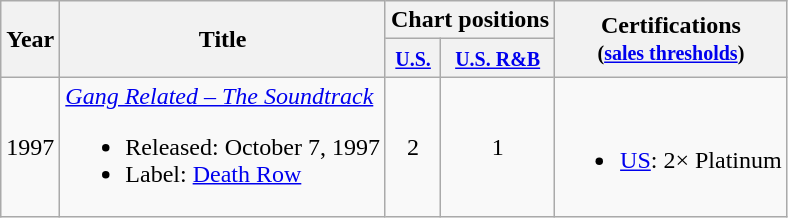<table class="wikitable">
<tr>
<th rowspan="2">Year</th>
<th rowspan="2">Title</th>
<th colspan="2">Chart positions</th>
<th rowspan="2">Certifications<br><small>(<a href='#'>sales thresholds</a>)</small></th>
</tr>
<tr>
<th><small><a href='#'>U.S.</a></small></th>
<th><small><a href='#'>U.S. R&B</a></small></th>
</tr>
<tr>
<td>1997</td>
<td><em><a href='#'>Gang Related – The Soundtrack</a></em><br><ul><li>Released: October 7, 1997</li><li>Label: <a href='#'>Death Row</a></li></ul></td>
<td align="center">2</td>
<td align="center">1</td>
<td><br><ul><li><a href='#'>US</a>: 2× Platinum</li></ul></td>
</tr>
</table>
